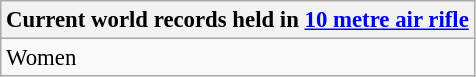<table class="wikitable" style="font-size: 95%">
<tr>
<th colspan=9>Current world records held in <a href='#'>10 metre air rifle</a></th>
</tr>
<tr>
<td>Women<br></td>
</tr>
</table>
